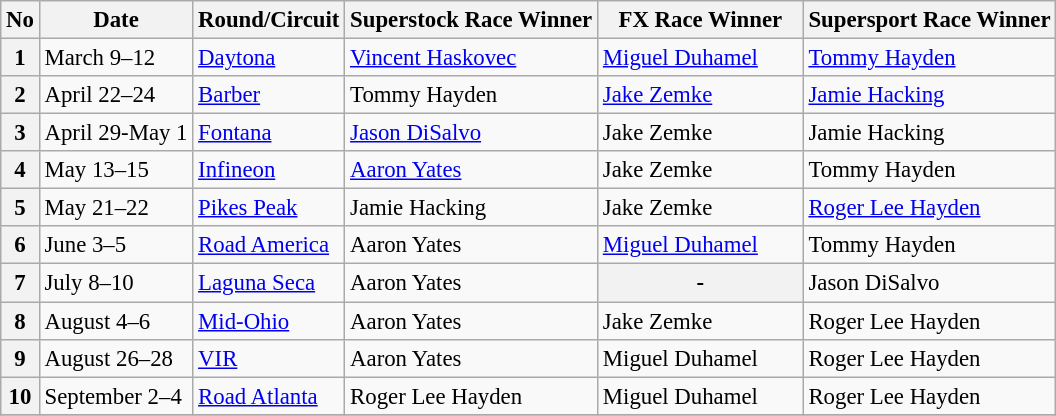<table class="wikitable" style="font-size: 95%">
<tr>
<th>No</th>
<th>Date</th>
<th>Round/Circuit</th>
<th>Superstock Race Winner</th>
<th style="width: 130px;">FX Race Winner</th>
<th>Supersport Race Winner</th>
</tr>
<tr>
<th>1</th>
<td>March 9–12</td>
<td><a href='#'>Daytona</a></td>
<td> <a href='#'>Vincent Haskovec</a></td>
<td> <a href='#'>Miguel Duhamel</a></td>
<td> <a href='#'>Tommy Hayden</a></td>
</tr>
<tr>
<th>2</th>
<td>April 22–24</td>
<td><a href='#'>Barber</a></td>
<td> Tommy Hayden</td>
<td> <a href='#'>Jake Zemke</a></td>
<td> <a href='#'>Jamie Hacking</a></td>
</tr>
<tr>
<th>3</th>
<td>April 29-May 1</td>
<td><a href='#'>Fontana</a></td>
<td> <a href='#'>Jason DiSalvo</a></td>
<td> Jake Zemke</td>
<td> Jamie Hacking</td>
</tr>
<tr>
<th>4</th>
<td>May 13–15</td>
<td><a href='#'>Infineon</a></td>
<td> <a href='#'>Aaron Yates</a></td>
<td> Jake Zemke</td>
<td> Tommy Hayden</td>
</tr>
<tr>
<th>5</th>
<td>May 21–22</td>
<td><a href='#'>Pikes Peak</a></td>
<td> Jamie Hacking</td>
<td> Jake Zemke</td>
<td> <a href='#'>Roger Lee Hayden</a></td>
</tr>
<tr>
<th>6</th>
<td>June 3–5</td>
<td><a href='#'>Road America</a></td>
<td> Aaron Yates</td>
<td> <a href='#'>Miguel Duhamel</a></td>
<td> Tommy Hayden</td>
</tr>
<tr>
<th>7</th>
<td>July 8–10</td>
<td><a href='#'>Laguna Seca</a></td>
<td> Aaron Yates</td>
<th>-</th>
<td> Jason DiSalvo</td>
</tr>
<tr>
<th>8</th>
<td>August 4–6</td>
<td><a href='#'>Mid-Ohio</a></td>
<td> Aaron Yates</td>
<td> Jake Zemke</td>
<td> Roger Lee Hayden</td>
</tr>
<tr>
<th>9</th>
<td>August 26–28</td>
<td><a href='#'>VIR</a></td>
<td> Aaron Yates</td>
<td> Miguel Duhamel</td>
<td> Roger Lee Hayden</td>
</tr>
<tr>
<th>10</th>
<td>September 2–4</td>
<td><a href='#'>Road Atlanta</a></td>
<td> Roger Lee Hayden</td>
<td> Miguel Duhamel</td>
<td> Roger Lee Hayden</td>
</tr>
<tr>
</tr>
</table>
